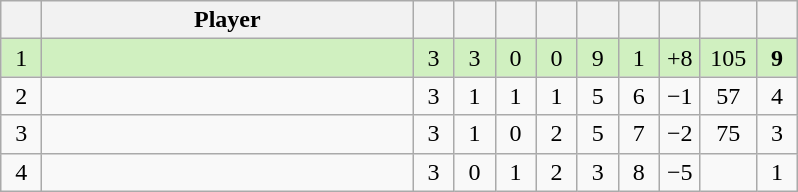<table class="wikitable" style="text-align:center; margin: 1em auto 1em auto, align:left">
<tr>
<th width=20></th>
<th width=240>Player</th>
<th width=20></th>
<th width=20></th>
<th width=20></th>
<th width=20></th>
<th width=20></th>
<th width=20></th>
<th width=20></th>
<th width=30></th>
<th width=20></th>
</tr>
<tr style="background:#D0F0C0;">
<td>1</td>
<td align=left></td>
<td>3</td>
<td>3</td>
<td>0</td>
<td>0</td>
<td>9</td>
<td>1</td>
<td>+8</td>
<td>105</td>
<td><strong>9</strong></td>
</tr>
<tr style=>
<td>2</td>
<td align=left></td>
<td>3</td>
<td>1</td>
<td>1</td>
<td>1</td>
<td>5</td>
<td>6</td>
<td>−1</td>
<td>57</td>
<td>4</td>
</tr>
<tr style=>
<td>3</td>
<td align=left></td>
<td>3</td>
<td>1</td>
<td>0</td>
<td>2</td>
<td>5</td>
<td>7</td>
<td>−2</td>
<td>75</td>
<td>3</td>
</tr>
<tr style=>
<td>4</td>
<td align=left></td>
<td>3</td>
<td>0</td>
<td>1</td>
<td>2</td>
<td>3</td>
<td>8</td>
<td>−5</td>
<td></td>
<td>1</td>
</tr>
</table>
